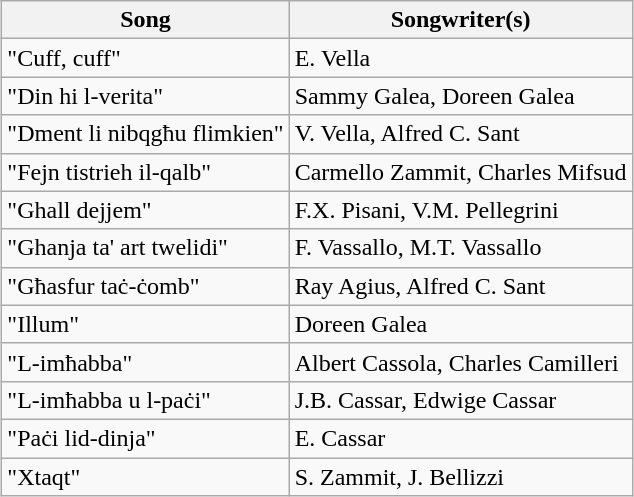<table class="sortable wikitable" style="margin: 1em auto 1em auto; text-align:left">
<tr>
<th>Song</th>
<th>Songwriter(s)</th>
</tr>
<tr>
<td>"Cuff, cuff"</td>
<td>E. Vella</td>
</tr>
<tr>
<td>"Din hi l-verita"</td>
<td>Sammy Galea, Doreen Galea</td>
</tr>
<tr>
<td>"Dment li nibqgħu flimkien"</td>
<td>V. Vella, Alfred C. Sant</td>
</tr>
<tr>
<td>"Fejn tistrieh il-qalb"</td>
<td>Carmello Zammit, Charles Mifsud</td>
</tr>
<tr>
<td>"Ghall dejjem"</td>
<td>F.X. Pisani, V.M. Pellegrini</td>
</tr>
<tr>
<td>"Ghanja ta' art twelidi"</td>
<td>F. Vassallo, M.T. Vassallo</td>
</tr>
<tr>
<td>"Għasfur taċ-ċomb"</td>
<td>Ray Agius, Alfred C. Sant</td>
</tr>
<tr>
<td>"Illum"</td>
<td>Doreen Galea</td>
</tr>
<tr>
<td>"L-imħabba"</td>
<td>Albert Cassola, Charles Camilleri</td>
</tr>
<tr>
<td>"L-imħabba u l-paċi"</td>
<td>J.B. Cassar, Edwige Cassar</td>
</tr>
<tr>
<td>"Paċi lid-dinja"</td>
<td>E. Cassar</td>
</tr>
<tr>
<td>"Xtaqt"</td>
<td>S. Zammit, J. Bellizzi</td>
</tr>
</table>
